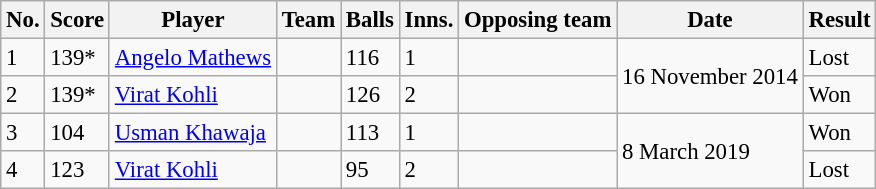<table class="wikitable sortable" style="font-size:95%">
<tr>
<th>No.</th>
<th>Score</th>
<th>Player</th>
<th>Team</th>
<th>Balls</th>
<th>Inns.</th>
<th>Opposing team</th>
<th>Date</th>
<th>Result</th>
</tr>
<tr>
<td>1</td>
<td>139*</td>
<td><a href='#'>Angelo Mathews</a></td>
<td></td>
<td>116</td>
<td>1</td>
<td></td>
<td rowspan=2>16 November 2014</td>
<td>Lost</td>
</tr>
<tr>
<td>2</td>
<td>139*</td>
<td><a href='#'>Virat Kohli</a></td>
<td></td>
<td>126</td>
<td>2</td>
<td></td>
<td>Won</td>
</tr>
<tr>
<td>3</td>
<td>104</td>
<td><a href='#'>Usman Khawaja</a></td>
<td></td>
<td>113</td>
<td>1</td>
<td></td>
<td rowspan=2>8 March 2019</td>
<td>Won</td>
</tr>
<tr>
<td>4</td>
<td>123</td>
<td><a href='#'>Virat Kohli</a></td>
<td></td>
<td>95</td>
<td>2</td>
<td></td>
<td>Lost</td>
</tr>
</table>
